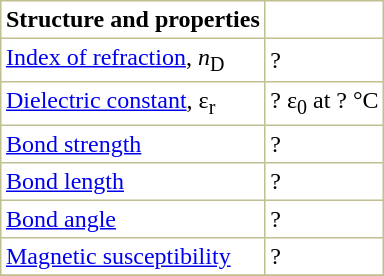<table border="1" cellspacing="0" cellpadding="3" style="margin: 0 0 0 0.5em; background: #FFFFFF; border-collapse: collapse; border-color: #C0C090;">
<tr>
<th>Structure and properties</th>
</tr>
<tr>
<td><a href='#'>Index of refraction</a>, <em>n</em><sub>D</sub></td>
<td>? </td>
</tr>
<tr>
<td><a href='#'>Dielectric constant</a>, ε<sub>r</sub></td>
<td>? ε<sub>0</sub> at ? °C </td>
</tr>
<tr>
<td><a href='#'>Bond strength</a></td>
<td>? </td>
</tr>
<tr>
<td><a href='#'>Bond length</a></td>
<td>? </td>
</tr>
<tr>
<td><a href='#'>Bond angle</a></td>
<td>? </td>
</tr>
<tr>
<td><a href='#'>Magnetic susceptibility</a></td>
<td>? </td>
</tr>
<tr>
</tr>
</table>
